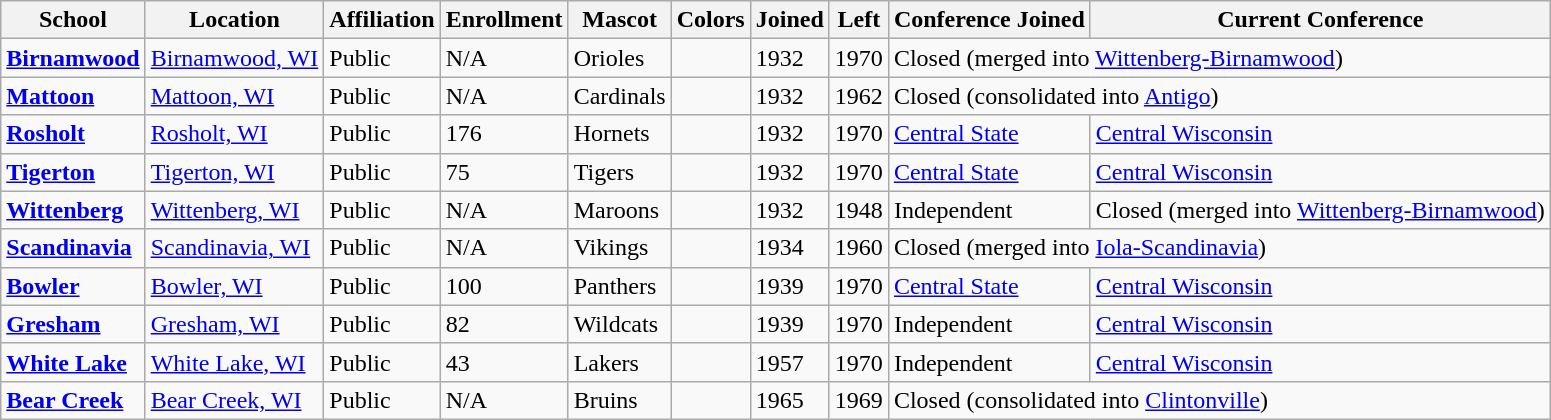<table class="wikitable sortable">
<tr>
<th>School</th>
<th>Location</th>
<th>Affiliation</th>
<th>Enrollment</th>
<th>Mascot</th>
<th>Colors</th>
<th>Joined</th>
<th>Left</th>
<th>Conference Joined</th>
<th>Current Conference</th>
</tr>
<tr>
<td><a href='#'><strong>Birnamwood</strong></a></td>
<td><a href='#'>Birnamwood, WI</a></td>
<td>Public</td>
<td>N/A</td>
<td>Orioles</td>
<td> </td>
<td>1932</td>
<td>1970</td>
<td colspan="2">Closed (merged into <a href='#'>Wittenberg-Birnamwood</a>)</td>
</tr>
<tr>
<td><a href='#'><strong>Mattoon</strong></a></td>
<td><a href='#'>Mattoon, WI</a></td>
<td>Public</td>
<td>N/A</td>
<td>Cardinals</td>
<td> </td>
<td>1932</td>
<td>1962</td>
<td colspan="2">Closed (consolidated into <a href='#'>Antigo</a>)</td>
</tr>
<tr>
<td><a href='#'><strong>Rosholt</strong></a></td>
<td><a href='#'>Rosholt, WI</a></td>
<td>Public</td>
<td>176</td>
<td>Hornets</td>
<td> </td>
<td>1932</td>
<td>1970</td>
<td><a href='#'>Central State</a></td>
<td><a href='#'>Central Wisconsin</a></td>
</tr>
<tr>
<td><a href='#'><strong>Tigerton</strong></a></td>
<td><a href='#'>Tigerton, WI</a></td>
<td>Public</td>
<td>75</td>
<td>Tigers</td>
<td> </td>
<td>1932</td>
<td>1970</td>
<td><a href='#'>Central State</a></td>
<td><a href='#'>Central Wisconsin</a></td>
</tr>
<tr>
<td><a href='#'><strong>Wittenberg</strong></a></td>
<td><a href='#'>Wittenberg, WI</a></td>
<td>Public</td>
<td>N/A</td>
<td>Maroons</td>
<td> </td>
<td>1932</td>
<td>1948</td>
<td>Independent</td>
<td>Closed (merged into <a href='#'>Wittenberg-Birnamwood</a>)</td>
</tr>
<tr>
<td><a href='#'><strong>Scandinavia</strong></a></td>
<td><a href='#'>Scandinavia, WI</a></td>
<td>Public</td>
<td>N/A</td>
<td>Vikings</td>
<td> </td>
<td>1934</td>
<td>1960</td>
<td colspan="2">Closed (merged into <a href='#'>Iola-Scandinavia</a>)</td>
</tr>
<tr>
<td><a href='#'><strong>Bowler</strong></a></td>
<td><a href='#'>Bowler, WI</a></td>
<td>Public</td>
<td>100</td>
<td>Panthers</td>
<td> </td>
<td>1939</td>
<td>1970</td>
<td><a href='#'>Central State</a></td>
<td><a href='#'>Central Wisconsin</a></td>
</tr>
<tr>
<td><a href='#'><strong>Gresham</strong></a></td>
<td><a href='#'>Gresham, WI</a></td>
<td>Public</td>
<td>82</td>
<td>Wildcats</td>
<td> </td>
<td>1939</td>
<td>1970</td>
<td>Independent</td>
<td><a href='#'>Central Wisconsin</a></td>
</tr>
<tr>
<td><a href='#'><strong>White Lake</strong></a></td>
<td><a href='#'>White Lake, WI</a></td>
<td>Public</td>
<td>43</td>
<td>Lakers</td>
<td> </td>
<td>1957</td>
<td>1970</td>
<td>Independent</td>
<td><a href='#'>Central Wisconsin</a></td>
</tr>
<tr>
<td><a href='#'><strong>Bear Creek</strong></a></td>
<td><a href='#'>Bear Creek, WI</a></td>
<td>Public</td>
<td>N/A</td>
<td>Bruins</td>
<td> </td>
<td>1965</td>
<td>1969</td>
<td colspan="2">Closed (consolidated into <a href='#'>Clintonville</a>)</td>
</tr>
</table>
